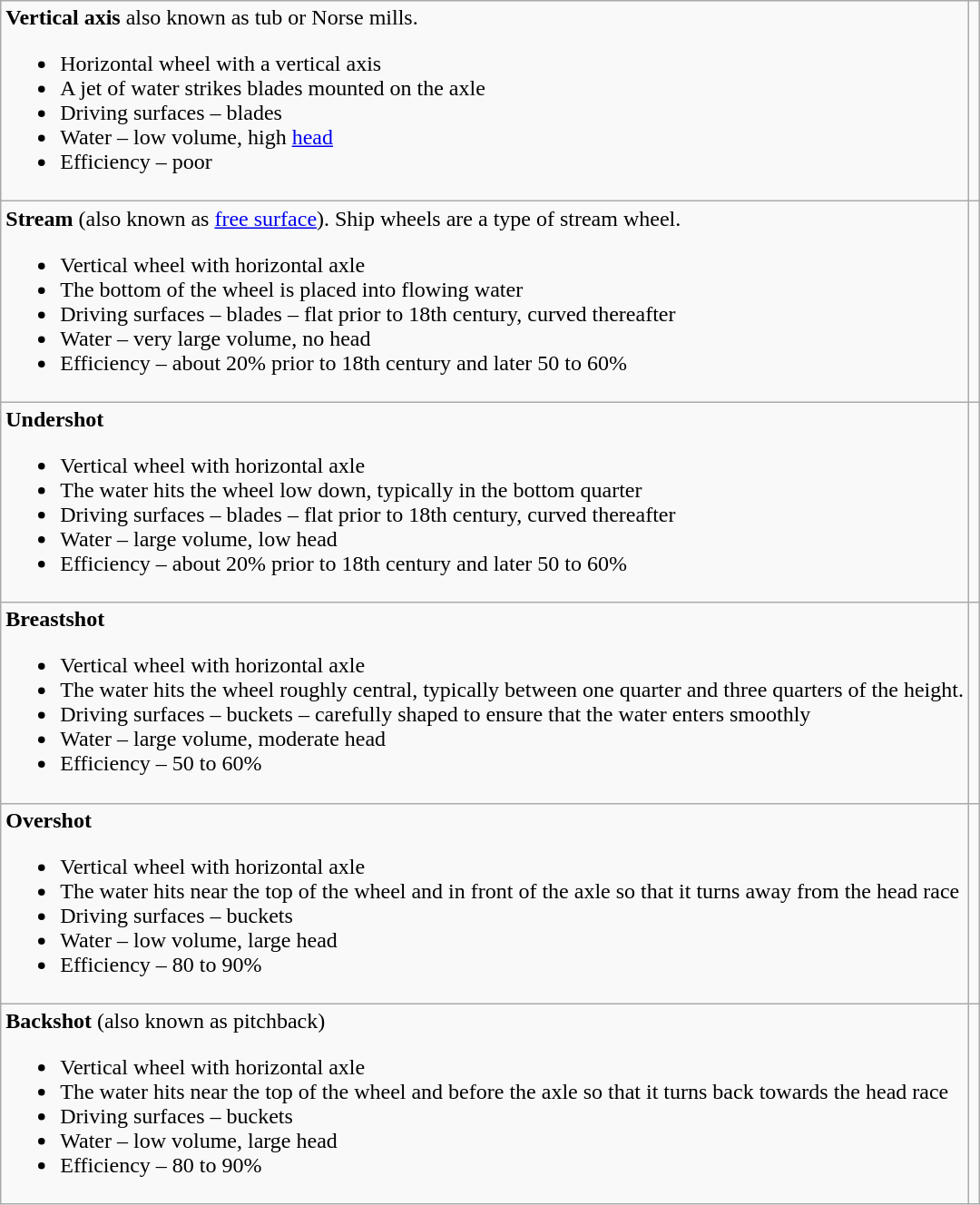<table class="wikitable">
<tr>
<td><strong>Vertical axis</strong> also known as tub or Norse mills.<br><ul><li>Horizontal wheel with a vertical axis</li><li>A jet of water strikes blades mounted on the axle</li><li>Driving surfaces – blades</li><li>Water – low volume, high <a href='#'>head</a></li><li>Efficiency – poor</li></ul></td>
<td></td>
</tr>
<tr>
<td><strong>Stream</strong> (also known as <a href='#'>free surface</a>). Ship wheels are a type of stream wheel.<br><ul><li>Vertical wheel with horizontal axle</li><li>The bottom of the wheel is placed into flowing water</li><li>Driving surfaces – blades – flat prior to 18th century, curved thereafter</li><li>Water – very large volume, no head</li><li>Efficiency – about 20% prior to 18th century and later 50 to 60%</li></ul></td>
<td></td>
</tr>
<tr>
<td><strong>Undershot</strong><br><ul><li>Vertical wheel with horizontal axle</li><li>The water hits the wheel low down, typically in the bottom quarter</li><li>Driving surfaces – blades – flat prior to 18th century, curved thereafter</li><li>Water – large volume, low head</li><li>Efficiency – about 20% prior to 18th century and later 50 to 60%</li></ul></td>
<td></td>
</tr>
<tr>
<td><strong>Breastshot</strong><br><ul><li>Vertical wheel with horizontal axle</li><li>The water hits the wheel roughly central, typically between one quarter and three quarters of the height.</li><li>Driving surfaces – buckets – carefully shaped to ensure that the water enters smoothly</li><li>Water – large volume, moderate head</li><li>Efficiency – 50 to 60%</li></ul></td>
<td></td>
</tr>
<tr>
<td><strong>Overshot</strong><br><ul><li>Vertical wheel with horizontal axle</li><li>The water hits near the top of the wheel and in front of the axle so that it turns away from the head race</li><li>Driving surfaces – buckets</li><li>Water – low volume, large head</li><li>Efficiency – 80 to 90%</li></ul></td>
<td></td>
</tr>
<tr>
<td><strong>Backshot</strong> (also known as pitchback)<br><ul><li>Vertical wheel with horizontal axle</li><li>The water hits near the top of the wheel and before the axle so that it turns back towards the head race</li><li>Driving surfaces – buckets</li><li>Water – low volume, large head</li><li>Efficiency – 80 to 90%</li></ul></td>
<td></td>
</tr>
</table>
